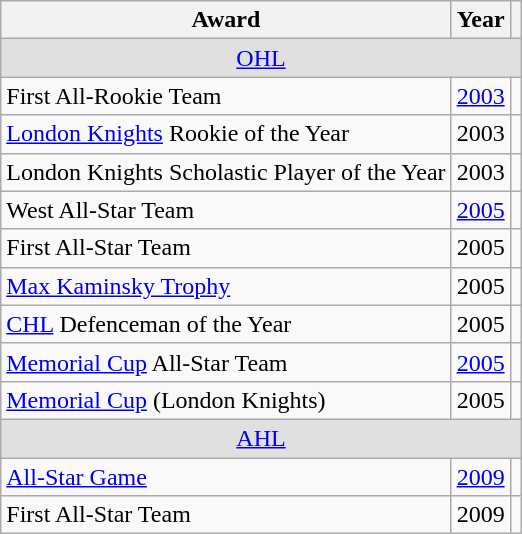<table class="wikitable">
<tr>
<th>Award</th>
<th>Year</th>
<th></th>
</tr>
<tr ALIGN="center" bgcolor="#e0e0e0">
<td colspan="3"><a href='#'>OHL</a></td>
</tr>
<tr>
<td>First All-Rookie Team</td>
<td><a href='#'>2003</a></td>
<td></td>
</tr>
<tr>
<td><a href='#'>London Knights</a> Rookie of the Year</td>
<td>2003</td>
<td></td>
</tr>
<tr>
<td>London Knights Scholastic Player of the Year</td>
<td>2003</td>
<td></td>
</tr>
<tr>
<td>West All-Star Team</td>
<td><a href='#'>2005</a></td>
<td></td>
</tr>
<tr>
<td>First All-Star Team</td>
<td>2005</td>
<td></td>
</tr>
<tr>
<td><a href='#'>Max Kaminsky Trophy</a></td>
<td>2005</td>
<td></td>
</tr>
<tr>
<td><a href='#'>CHL</a> Defenceman of the Year</td>
<td>2005</td>
<td></td>
</tr>
<tr>
<td><a href='#'>Memorial Cup</a> All-Star Team</td>
<td><a href='#'>2005</a></td>
<td></td>
</tr>
<tr>
<td><a href='#'>Memorial Cup</a> (London Knights)</td>
<td>2005</td>
<td></td>
</tr>
<tr ALIGN="center" bgcolor="#e0e0e0">
<td colspan="3"><a href='#'>AHL</a></td>
</tr>
<tr>
<td><a href='#'>All-Star Game</a></td>
<td><a href='#'>2009</a></td>
<td></td>
</tr>
<tr>
<td>First All-Star Team</td>
<td>2009</td>
<td></td>
</tr>
</table>
